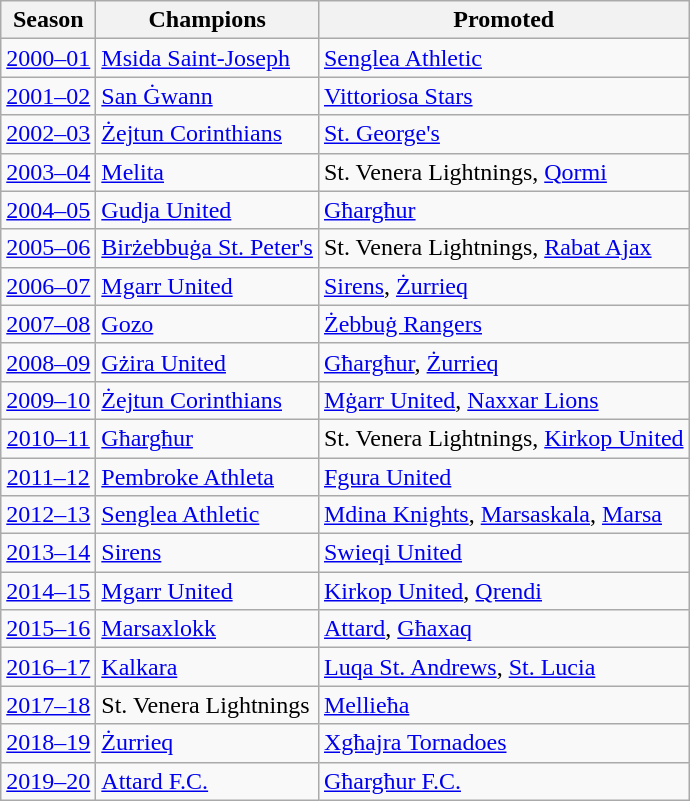<table class="wikitable">
<tr>
<th>Season</th>
<th>Champions</th>
<th>Promoted</th>
</tr>
<tr>
<td align="center"><a href='#'>2000–01</a></td>
<td><a href='#'>Msida Saint-Joseph</a></td>
<td><a href='#'>Senglea Athletic</a></td>
</tr>
<tr>
<td align="center"><a href='#'>2001–02</a></td>
<td><a href='#'>San Ġwann</a></td>
<td><a href='#'>Vittoriosa Stars</a></td>
</tr>
<tr>
<td align="center"><a href='#'>2002–03</a></td>
<td><a href='#'>Żejtun Corinthians</a></td>
<td><a href='#'>St. George's</a></td>
</tr>
<tr>
<td align="center"><a href='#'>2003–04</a></td>
<td><a href='#'>Melita</a></td>
<td>St. Venera Lightnings, <a href='#'>Qormi</a></td>
</tr>
<tr>
<td align="center"><a href='#'>2004–05</a></td>
<td><a href='#'>Gudja United</a></td>
<td><a href='#'>Għargħur</a></td>
</tr>
<tr>
<td align="center"><a href='#'>2005–06</a></td>
<td><a href='#'>Birżebbuġa St. Peter's</a></td>
<td>St. Venera Lightnings, <a href='#'>Rabat Ajax</a></td>
</tr>
<tr>
<td align="center"><a href='#'>2006–07</a></td>
<td><a href='#'>Mgarr United</a></td>
<td><a href='#'>Sirens</a>, <a href='#'>Żurrieq</a></td>
</tr>
<tr>
<td align="center"><a href='#'>2007–08</a></td>
<td><a href='#'>Gozo</a></td>
<td><a href='#'>Żebbuġ Rangers</a></td>
</tr>
<tr>
<td align="center"><a href='#'>2008–09</a></td>
<td><a href='#'>Gżira United</a></td>
<td><a href='#'>Għargħur</a>, <a href='#'>Żurrieq</a></td>
</tr>
<tr>
<td align="center"><a href='#'>2009–10</a></td>
<td><a href='#'>Żejtun Corinthians</a></td>
<td><a href='#'>Mġarr United</a>, <a href='#'>Naxxar Lions</a></td>
</tr>
<tr>
<td align="center"><a href='#'>2010–11</a></td>
<td><a href='#'>Għargħur</a></td>
<td>St. Venera Lightnings, <a href='#'>Kirkop United</a></td>
</tr>
<tr>
<td align="center"><a href='#'>2011–12</a></td>
<td><a href='#'>Pembroke Athleta</a></td>
<td><a href='#'>Fgura United</a></td>
</tr>
<tr>
<td align="center"><a href='#'>2012–13</a></td>
<td><a href='#'>Senglea Athletic</a></td>
<td><a href='#'>Mdina Knights</a>, <a href='#'>Marsaskala</a>, <a href='#'>Marsa</a></td>
</tr>
<tr>
<td align="center"><a href='#'>2013–14</a></td>
<td><a href='#'>Sirens</a></td>
<td><a href='#'>Swieqi United</a></td>
</tr>
<tr>
<td align="center"><a href='#'>2014–15</a></td>
<td><a href='#'>Mgarr United</a></td>
<td><a href='#'>Kirkop United</a>, <a href='#'>Qrendi</a></td>
</tr>
<tr>
<td align="center"><a href='#'>2015–16</a></td>
<td><a href='#'>Marsaxlokk</a></td>
<td><a href='#'>Attard</a>, <a href='#'>Għaxaq</a></td>
</tr>
<tr>
<td align="center"><a href='#'>2016–17</a></td>
<td><a href='#'>Kalkara</a></td>
<td><a href='#'>Luqa St. Andrews</a>, <a href='#'>St. Lucia</a></td>
</tr>
<tr>
<td align="center"><a href='#'>2017–18</a></td>
<td>St. Venera Lightnings</td>
<td><a href='#'>Mellieħa</a></td>
</tr>
<tr>
<td align="center"><a href='#'>2018–19</a></td>
<td><a href='#'>Żurrieq</a></td>
<td><a href='#'>Xgħajra Tornadoes</a></td>
</tr>
<tr>
<td align="center"><a href='#'>2019–20</a></td>
<td><a href='#'>Attard F.C.</a></td>
<td><a href='#'>Għargħur F.C.</a></td>
</tr>
</table>
